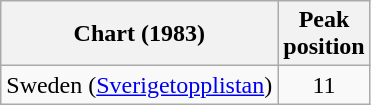<table class="wikitable">
<tr>
<th>Chart (1983)</th>
<th>Peak<br>position</th>
</tr>
<tr>
<td>Sweden (<a href='#'>Sverigetopplistan</a>)</td>
<td align="center">11</td>
</tr>
</table>
